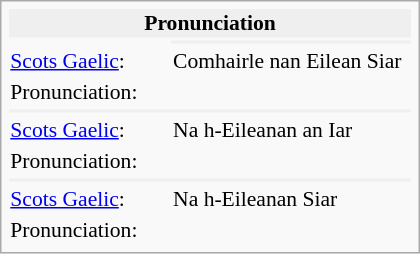<table class="collapsible infobox collapsed"  style="width:280px; font-size:90%;">
<tr>
<th colspan="2" style="background:#efefef;">Pronunciation</th>
</tr>
<tr style="vertical-align: top;">
<td style="width: 40%;"></td>
<th colspan="2" style="background:#efefef;"></th>
</tr>
<tr>
<td><a href='#'>Scots Gaelic</a>:</td>
<td>Comhairle nan Eilean Siar</td>
</tr>
<tr>
<td>Pronunciation:</td>
<td></td>
</tr>
<tr>
<th colspan="2" style="background:#efefef;"></th>
</tr>
<tr>
<td><a href='#'>Scots Gaelic</a>:</td>
<td>Na h-Eileanan an Iar</td>
</tr>
<tr>
<td>Pronunciation:</td>
<td></td>
</tr>
<tr>
<th colspan="2" style="background:#efefef;"></th>
</tr>
<tr>
<td><a href='#'>Scots Gaelic</a>:</td>
<td>Na h-Eileanan Siar</td>
</tr>
<tr>
<td>Pronunciation:</td>
<td></td>
</tr>
</table>
